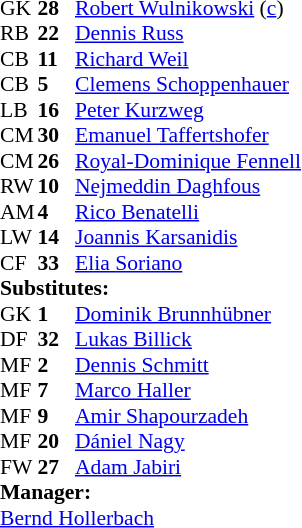<table style="font-size:90%" cellspacing="0" cellpadding="0">
<tr>
<th width=25></th>
<th width=25></th>
</tr>
<tr>
<td>GK</td>
<td><strong>28</strong></td>
<td> <a href='#'>Robert Wulnikowski</a> (<a href='#'>c</a>)</td>
</tr>
<tr>
<td>RB</td>
<td><strong>22</strong></td>
<td> <a href='#'>Dennis Russ</a></td>
<td></td>
<td></td>
</tr>
<tr>
<td>CB</td>
<td><strong>11</strong></td>
<td> <a href='#'>Richard Weil</a></td>
</tr>
<tr>
<td>CB</td>
<td><strong>5</strong></td>
<td> <a href='#'>Clemens Schoppenhauer</a></td>
</tr>
<tr>
<td>LB</td>
<td><strong>16</strong></td>
<td> <a href='#'>Peter Kurzweg</a></td>
</tr>
<tr>
<td>CM</td>
<td><strong>30</strong></td>
<td> <a href='#'>Emanuel Taffertshofer</a></td>
</tr>
<tr>
<td>CM</td>
<td><strong>26</strong></td>
<td> <a href='#'>Royal-Dominique Fennell</a></td>
</tr>
<tr>
<td>RW</td>
<td><strong>10</strong></td>
<td> <a href='#'>Nejmeddin Daghfous</a></td>
</tr>
<tr>
<td>AM</td>
<td><strong>4</strong></td>
<td> <a href='#'>Rico Benatelli</a></td>
</tr>
<tr>
<td>LW</td>
<td><strong>14</strong></td>
<td> <a href='#'>Joannis Karsanidis</a></td>
<td></td>
<td></td>
</tr>
<tr>
<td>CF</td>
<td><strong>33</strong></td>
<td> <a href='#'>Elia Soriano</a></td>
<td></td>
<td></td>
</tr>
<tr>
<td colspan="4"><strong>Substitutes:</strong></td>
</tr>
<tr>
<td>GK</td>
<td><strong>1</strong></td>
<td> <a href='#'>Dominik Brunnhübner</a></td>
</tr>
<tr>
<td>DF</td>
<td><strong>32</strong></td>
<td> <a href='#'>Lukas Billick</a></td>
</tr>
<tr>
<td>MF</td>
<td><strong>2</strong></td>
<td> <a href='#'>Dennis Schmitt</a></td>
</tr>
<tr>
<td>MF</td>
<td><strong>7</strong></td>
<td> <a href='#'>Marco Haller</a></td>
<td></td>
<td></td>
</tr>
<tr>
<td>MF</td>
<td><strong>9</strong></td>
<td> <a href='#'>Amir Shapourzadeh</a></td>
<td></td>
<td></td>
</tr>
<tr>
<td>MF</td>
<td><strong>20</strong></td>
<td> <a href='#'>Dániel Nagy</a></td>
<td></td>
<td></td>
</tr>
<tr>
<td>FW</td>
<td><strong>27</strong></td>
<td> <a href='#'>Adam Jabiri</a></td>
</tr>
<tr>
<td colspan="4"><strong>Manager:</strong></td>
</tr>
<tr>
<td colspan="4"> <a href='#'>Bernd Hollerbach</a></td>
</tr>
</table>
